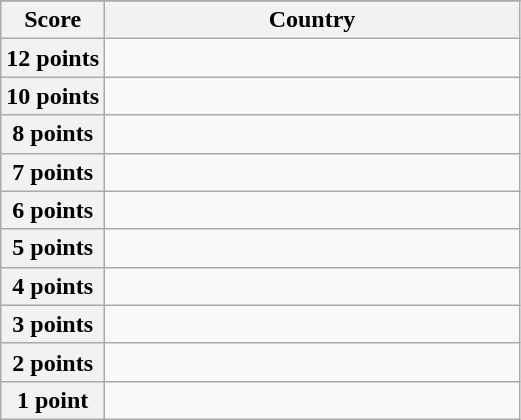<table class="wikitable">
<tr>
</tr>
<tr>
<th scope="col" width="20%">Score</th>
<th scope="col">Country</th>
</tr>
<tr>
<th scope="row">12 points</th>
<td></td>
</tr>
<tr>
<th scope="row">10 points</th>
<td></td>
</tr>
<tr>
<th scope="row">8 points</th>
<td></td>
</tr>
<tr>
<th scope="row">7 points</th>
<td></td>
</tr>
<tr>
<th scope="row">6 points</th>
<td></td>
</tr>
<tr>
<th scope="row">5 points</th>
<td></td>
</tr>
<tr>
<th scope="row">4 points</th>
<td></td>
</tr>
<tr>
<th scope="row">3 points</th>
<td></td>
</tr>
<tr>
<th scope="row">2 points</th>
<td></td>
</tr>
<tr>
<th scope="row">1 point</th>
<td></td>
</tr>
</table>
